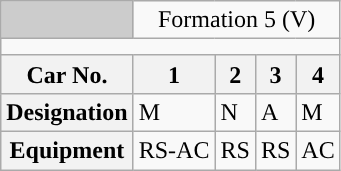<table class="wikitable">
<tr>
<td style="background-color:#ccc;"> </td>
<td colspan="5" style="text-align:center;">Formation 5 (V)</td>
</tr>
<tr style="line-height: 3.3px; background-color:#">
<td colspan="6" style="padding:0; border:0;"> </td>
</tr>
<tr style="line-height: 6.7px; background-color:#">
<td colspan="6" style="padding:0; border:0;"> </td>
</tr>
<tr>
<th>Car No.</th>
<th>1</th>
<th>2</th>
<th>3</th>
<th>4</th>
</tr>
<tr>
<th>Designation</th>
<td>M</td>
<td>N</td>
<td>A</td>
<td>M</td>
</tr>
<tr>
<th>Equipment</th>
<td>RS-AC</td>
<td>RS</td>
<td>RS</td>
<td>AC</td>
</tr>
</table>
